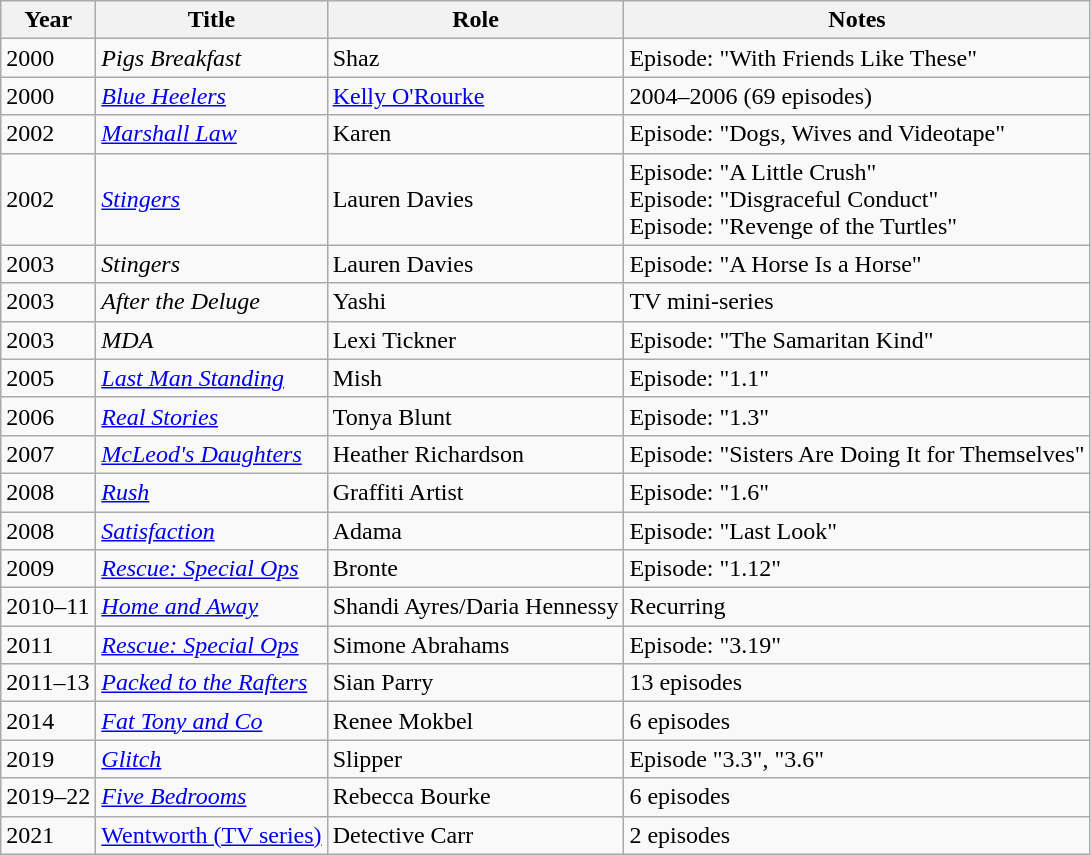<table class="wikitable sortable">
<tr>
<th>Year</th>
<th>Title</th>
<th>Role</th>
<th class="unsortable">Notes</th>
</tr>
<tr>
<td>2000</td>
<td><em>Pigs Breakfast</em></td>
<td>Shaz</td>
<td>Episode: "With Friends Like These"</td>
</tr>
<tr>
<td>2000</td>
<td><em><a href='#'>Blue Heelers</a></em></td>
<td><a href='#'>Kelly O'Rourke</a></td>
<td>2004–2006 (69 episodes)</td>
</tr>
<tr>
<td>2002</td>
<td><em><a href='#'>Marshall Law</a></em></td>
<td>Karen</td>
<td>Episode: "Dogs, Wives and Videotape"</td>
</tr>
<tr>
<td>2002</td>
<td><em><a href='#'>Stingers</a></em></td>
<td>Lauren Davies</td>
<td>Episode: "A Little Crush"<br>Episode: "Disgraceful Conduct"<br>Episode: "Revenge of the Turtles"</td>
</tr>
<tr>
<td>2003</td>
<td><em>Stingers</em></td>
<td>Lauren Davies</td>
<td>Episode: "A Horse Is a Horse"</td>
</tr>
<tr>
<td>2003</td>
<td><em>After the Deluge</em></td>
<td>Yashi</td>
<td>TV mini-series</td>
</tr>
<tr>
<td>2003</td>
<td><em>MDA</em></td>
<td>Lexi Tickner</td>
<td>Episode: "The Samaritan Kind"</td>
</tr>
<tr>
<td>2005</td>
<td><em><a href='#'>Last Man Standing</a></em></td>
<td>Mish</td>
<td>Episode: "1.1"</td>
</tr>
<tr>
<td>2006</td>
<td><em><a href='#'>Real Stories</a></em></td>
<td>Tonya Blunt</td>
<td>Episode: "1.3"</td>
</tr>
<tr>
<td>2007</td>
<td><em><a href='#'>McLeod's Daughters</a></em></td>
<td>Heather Richardson</td>
<td>Episode: "Sisters Are Doing It for Themselves"</td>
</tr>
<tr>
<td>2008</td>
<td><em><a href='#'>Rush</a></em></td>
<td>Graffiti Artist</td>
<td>Episode: "1.6"</td>
</tr>
<tr>
<td>2008</td>
<td><em><a href='#'>Satisfaction</a></em></td>
<td>Adama</td>
<td>Episode: "Last Look"</td>
</tr>
<tr>
<td>2009</td>
<td><em><a href='#'>Rescue: Special Ops</a></em></td>
<td>Bronte</td>
<td>Episode: "1.12"</td>
</tr>
<tr>
<td>2010–11</td>
<td><em><a href='#'>Home and Away</a></em></td>
<td>Shandi Ayres/Daria Hennessy</td>
<td>Recurring</td>
</tr>
<tr>
<td>2011</td>
<td><em><a href='#'>Rescue: Special Ops</a></em></td>
<td>Simone Abrahams</td>
<td>Episode: "3.19"</td>
</tr>
<tr>
<td>2011–13</td>
<td><em><a href='#'>Packed to the Rafters</a></em></td>
<td>Sian Parry</td>
<td>13 episodes</td>
</tr>
<tr>
<td>2014</td>
<td><em><a href='#'>Fat Tony and Co</a></em></td>
<td>Renee Mokbel</td>
<td>6 episodes</td>
</tr>
<tr>
<td>2019</td>
<td><em><a href='#'>Glitch</a></em></td>
<td>Slipper</td>
<td>Episode "3.3", "3.6"</td>
</tr>
<tr>
<td>2019–22</td>
<td><em><a href='#'>Five Bedrooms</a></em></td>
<td>Rebecca Bourke</td>
<td>6 episodes</td>
</tr>
<tr>
<td>2021</td>
<td><a href='#'>Wentworth (TV series)</a></td>
<td>Detective Carr</td>
<td>2 episodes</td>
</tr>
</table>
